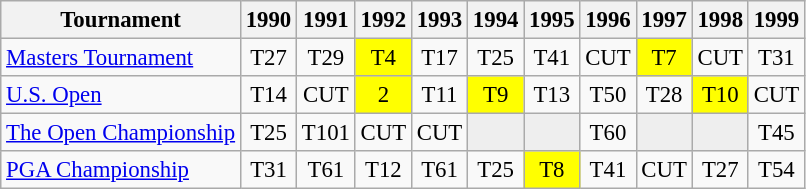<table class="wikitable" style="font-size:95%;text-align:center;">
<tr>
<th>Tournament</th>
<th>1990</th>
<th>1991</th>
<th>1992</th>
<th>1993</th>
<th>1994</th>
<th>1995</th>
<th>1996</th>
<th>1997</th>
<th>1998</th>
<th>1999</th>
</tr>
<tr>
<td align=left><a href='#'>Masters Tournament</a></td>
<td>T27</td>
<td>T29</td>
<td style="background:yellow;">T4</td>
<td>T17</td>
<td>T25</td>
<td>T41</td>
<td>CUT</td>
<td style="background:yellow;">T7</td>
<td>CUT</td>
<td>T31</td>
</tr>
<tr>
<td align=left><a href='#'>U.S. Open</a></td>
<td>T14</td>
<td>CUT</td>
<td style="background:yellow;">2</td>
<td>T11</td>
<td style="background:yellow;">T9</td>
<td>T13</td>
<td>T50</td>
<td>T28</td>
<td style="background:yellow;">T10</td>
<td>CUT</td>
</tr>
<tr>
<td align=left><a href='#'>The Open Championship</a></td>
<td>T25</td>
<td>T101</td>
<td>CUT</td>
<td>CUT</td>
<td style="background:#eeeeee;"></td>
<td style="background:#eeeeee;"></td>
<td>T60</td>
<td style="background:#eeeeee;"></td>
<td style="background:#eeeeee;"></td>
<td>T45</td>
</tr>
<tr>
<td align=left><a href='#'>PGA Championship</a></td>
<td>T31</td>
<td>T61</td>
<td>T12</td>
<td>T61</td>
<td>T25</td>
<td style="background:yellow;">T8</td>
<td>T41</td>
<td>CUT</td>
<td>T27</td>
<td>T54</td>
</tr>
</table>
